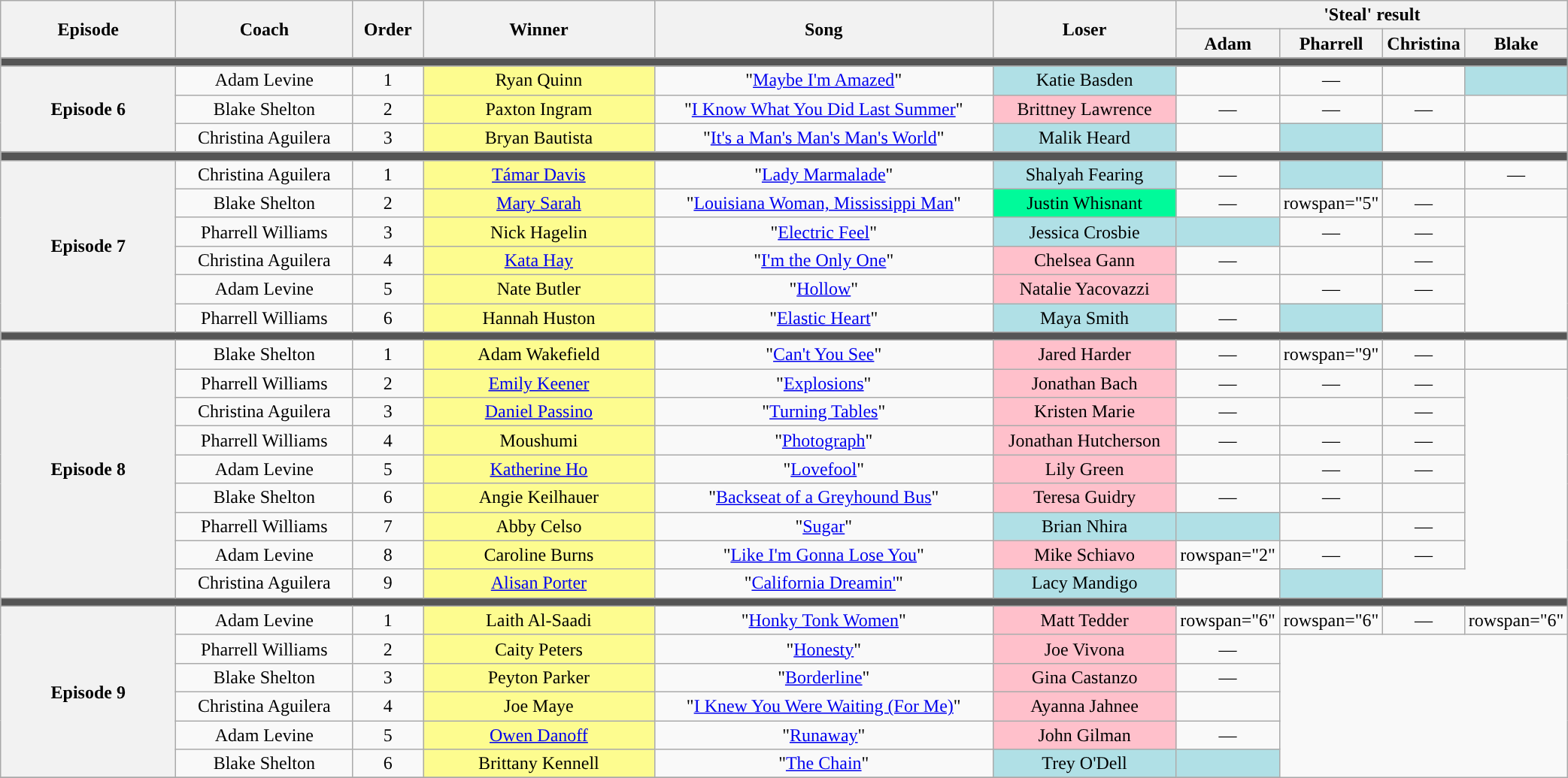<table class="wikitable" style="text-align: center; width:110%;">
<tr>
<th rowspan="2" style="width:15%;">Episode</th>
<th rowspan="2" style="width:15%;">Coach</th>
<th rowspan="2" style="width:05%;">Order</th>
<th rowspan="2" style="width:20%;">Winner</th>
<th rowspan="2" style="width:30%;">Song</th>
<th rowspan="2" style="width:20%;">Loser</th>
<th colspan="4" style="width:20%;">'Steal' result</th>
</tr>
<tr>
<th style="width:05%;">Adam</th>
<th style="width:05%;">Pharrell</th>
<th style="width:05%;">Christina</th>
<th style="width:05%;">Blake</th>
</tr>
<tr>
<td colspan="10" style="background:#555;"></td>
</tr>
<tr>
<th rowspan="3">Episode 6<br><small></small></th>
<td>Adam Levine</td>
<td>1</td>
<td style="background:#fdfc8f;">Ryan Quinn</td>
<td>"<a href='#'>Maybe I'm Amazed</a>"</td>
<td style="background:#B0E0E6;">Katie Basden</td>
<td></td>
<td>—</td>
<td><strong></strong></td>
<td style="background:#B0E0E6;"><strong></strong></td>
</tr>
<tr>
<td>Blake Shelton</td>
<td>2</td>
<td style="background:#fdfc8f;">Paxton Ingram</td>
<td>"<a href='#'>I Know What You Did Last Summer</a>"</td>
<td style="background:pink;">Brittney Lawrence</td>
<td>—</td>
<td>—</td>
<td>—</td>
<td></td>
</tr>
<tr>
<td>Christina Aguilera</td>
<td>3</td>
<td style="background:#fdfc8f;">Bryan Bautista</td>
<td>"<a href='#'>It's a Man's Man's Man's World</a>"</td>
<td style="background:#B0E0E6;">Malik Heard</td>
<td><strong></strong></td>
<td style="background:#B0E0E6;"><strong></strong></td>
<td></td>
<td><strong></strong></td>
</tr>
<tr>
<td colspan="10" style="background:#555;"></td>
</tr>
<tr>
<th rowspan="6">Episode 7<br><small></small></th>
<td>Christina Aguilera</td>
<td>1</td>
<td style="background:#fdfc8f;"><a href='#'>Támar Davis</a></td>
<td>"<a href='#'>Lady Marmalade</a>"</td>
<td style="background:#B0E0E6;">Shalyah Fearing</td>
<td>—</td>
<td style="background:#B0E0E6;"><strong></strong></td>
<td></td>
<td>—</td>
</tr>
<tr>
<td>Blake Shelton</td>
<td>2</td>
<td style="background:#fdfc8f;"><a href='#'>Mary Sarah</a></td>
<td>"<a href='#'>Louisiana Woman, Mississippi Man</a>"</td>
<td style="background:#00fa9a;">Justin Whisnant</td>
<td>—</td>
<td>rowspan="5" </td>
<td>—</td>
<td></td>
</tr>
<tr>
<td>Pharrell Williams</td>
<td>3</td>
<td style="background:#fdfc8f;">Nick Hagelin</td>
<td>"<a href='#'>Electric Feel</a>"</td>
<td style="background:#B0E0E6;">Jessica Crosbie</td>
<td style="background:#B0E0E6;"><strong></strong></td>
<td>—</td>
<td>—</td>
</tr>
<tr>
<td>Christina Aguilera</td>
<td>4</td>
<td style="background:#fdfc8f;"><a href='#'>Kata Hay</a></td>
<td>"<a href='#'>I'm the Only One</a>"</td>
<td style="background:pink;">Chelsea Gann</td>
<td>—</td>
<td></td>
<td>—</td>
</tr>
<tr>
<td>Adam Levine</td>
<td>5</td>
<td style="background:#fdfc8f;">Nate Butler</td>
<td>"<a href='#'>Hollow</a>"</td>
<td style="background:pink;">Natalie Yacovazzi</td>
<td></td>
<td>—</td>
<td>—</td>
</tr>
<tr>
<td>Pharrell Williams</td>
<td>6</td>
<td style="background:#fdfc8f;">Hannah Huston</td>
<td>"<a href='#'>Elastic Heart</a>"</td>
<td style="background:#B0E0E6">Maya Smith</td>
<td>—</td>
<td style="background:#B0E0E6;"><strong></strong></td>
<td><strong></strong></td>
</tr>
<tr>
<td colspan="10" style="background:#555;"></td>
</tr>
<tr>
<th rowspan="9">Episode 8<br><small></small></th>
<td>Blake Shelton</td>
<td>1</td>
<td style="background:#fdfc8f;">Adam Wakefield</td>
<td>"<a href='#'>Can't You See</a>"</td>
<td style="background:pink;">Jared Harder</td>
<td>—</td>
<td>rowspan="9" </td>
<td>—</td>
<td></td>
</tr>
<tr>
<td>Pharrell Williams</td>
<td>2</td>
<td style="background:#fdfc8f;"><a href='#'>Emily Keener</a></td>
<td>"<a href='#'>Explosions</a>"</td>
<td style="background:pink;">Jonathan Bach</td>
<td>—</td>
<td>—</td>
<td>—</td>
</tr>
<tr>
<td>Christina Aguilera</td>
<td>3</td>
<td style="background:#fdfc8f;"><a href='#'>Daniel Passino</a></td>
<td>"<a href='#'>Turning Tables</a>"</td>
<td style="background:pink;">Kristen Marie</td>
<td>—</td>
<td></td>
<td>—</td>
</tr>
<tr>
<td>Pharrell Williams</td>
<td>4</td>
<td style="background:#fdfc8f;">Moushumi</td>
<td>"<a href='#'>Photograph</a>"</td>
<td style="background:pink;">Jonathan Hutcherson</td>
<td>—</td>
<td>—</td>
<td>—</td>
</tr>
<tr>
<td>Adam Levine</td>
<td>5</td>
<td style="background:#fdfc8f;"><a href='#'>Katherine Ho</a></td>
<td>"<a href='#'>Lovefool</a>"</td>
<td style="background:pink;">Lily Green</td>
<td></td>
<td>—</td>
<td>—</td>
</tr>
<tr>
<td>Blake Shelton</td>
<td>6</td>
<td style="background:#fdfc8f;">Angie Keilhauer</td>
<td>"<a href='#'>Backseat of a Greyhound Bus</a>"</td>
<td style="background:pink;">Teresa Guidry</td>
<td>—</td>
<td>—</td>
<td></td>
</tr>
<tr>
<td>Pharrell Williams</td>
<td>7</td>
<td style="background:#fdfc8f;">Abby Celso</td>
<td>"<a href='#'>Sugar</a>"</td>
<td style="background:#B0E0E6;">Brian Nhira</td>
<td style="background:#B0E0E6;"><strong></strong></td>
<td><strong></strong></td>
<td>—</td>
</tr>
<tr>
<td>Adam Levine</td>
<td>8</td>
<td style="background:#fdfc8f;">Caroline Burns</td>
<td>"<a href='#'>Like I'm Gonna Lose You</a>"</td>
<td style="background:pink;">Mike Schiavo</td>
<td>rowspan="2" </td>
<td>—</td>
<td>—</td>
</tr>
<tr>
<td>Christina Aguilera</td>
<td>9</td>
<td style="background:#fdfc8f;"><a href='#'>Alisan Porter</a></td>
<td>"<a href='#'>California Dreamin'</a>"</td>
<td style="background:#B0E0E6;">Lacy Mandigo</td>
<td></td>
<td style="background:#B0E0E6;"><strong></strong></td>
</tr>
<tr>
<td colspan="10" style="background:#555;"></td>
</tr>
<tr>
<th rowspan="6">Episode 9<br><small></small></th>
<td>Adam Levine</td>
<td>1</td>
<td style="background:#fdfc8f;">Laith Al-Saadi</td>
<td>"<a href='#'>Honky Tonk Women</a>"</td>
<td style="background:pink;">Matt Tedder</td>
<td>rowspan="6" </td>
<td>rowspan="6" </td>
<td>—</td>
<td>rowspan="6" </td>
</tr>
<tr>
<td>Pharrell Williams</td>
<td>2</td>
<td style="background:#fdfc8f;">Caity Peters</td>
<td>"<a href='#'>Honesty</a>"</td>
<td style="background:pink;">Joe Vivona</td>
<td>—</td>
</tr>
<tr>
<td>Blake Shelton</td>
<td>3</td>
<td style="background:#fdfc8f;">Peyton Parker</td>
<td>"<a href='#'>Borderline</a>"</td>
<td style="background:pink;">Gina Castanzo</td>
<td>—</td>
</tr>
<tr>
<td>Christina Aguilera</td>
<td>4</td>
<td style="background:#fdfc8f;">Joe Maye</td>
<td>"<a href='#'>I Knew You Were Waiting (For Me)</a>"</td>
<td style="background:pink;">Ayanna Jahnee</td>
<td></td>
</tr>
<tr>
<td>Adam Levine</td>
<td>5</td>
<td style="background:#fdfc8f;"><a href='#'>Owen Danoff</a></td>
<td>"<a href='#'>Runaway</a>"</td>
<td style="background:pink;">John Gilman</td>
<td>—</td>
</tr>
<tr>
<td>Blake Shelton</td>
<td>6</td>
<td style="background:#fdfc8f;">Brittany Kennell</td>
<td>"<a href='#'>The Chain</a>"</td>
<td style="background:#B0E0E6;">Trey O'Dell</td>
<td style="background:#B0E0E6;"><strong></strong></td>
</tr>
<tr>
</tr>
</table>
